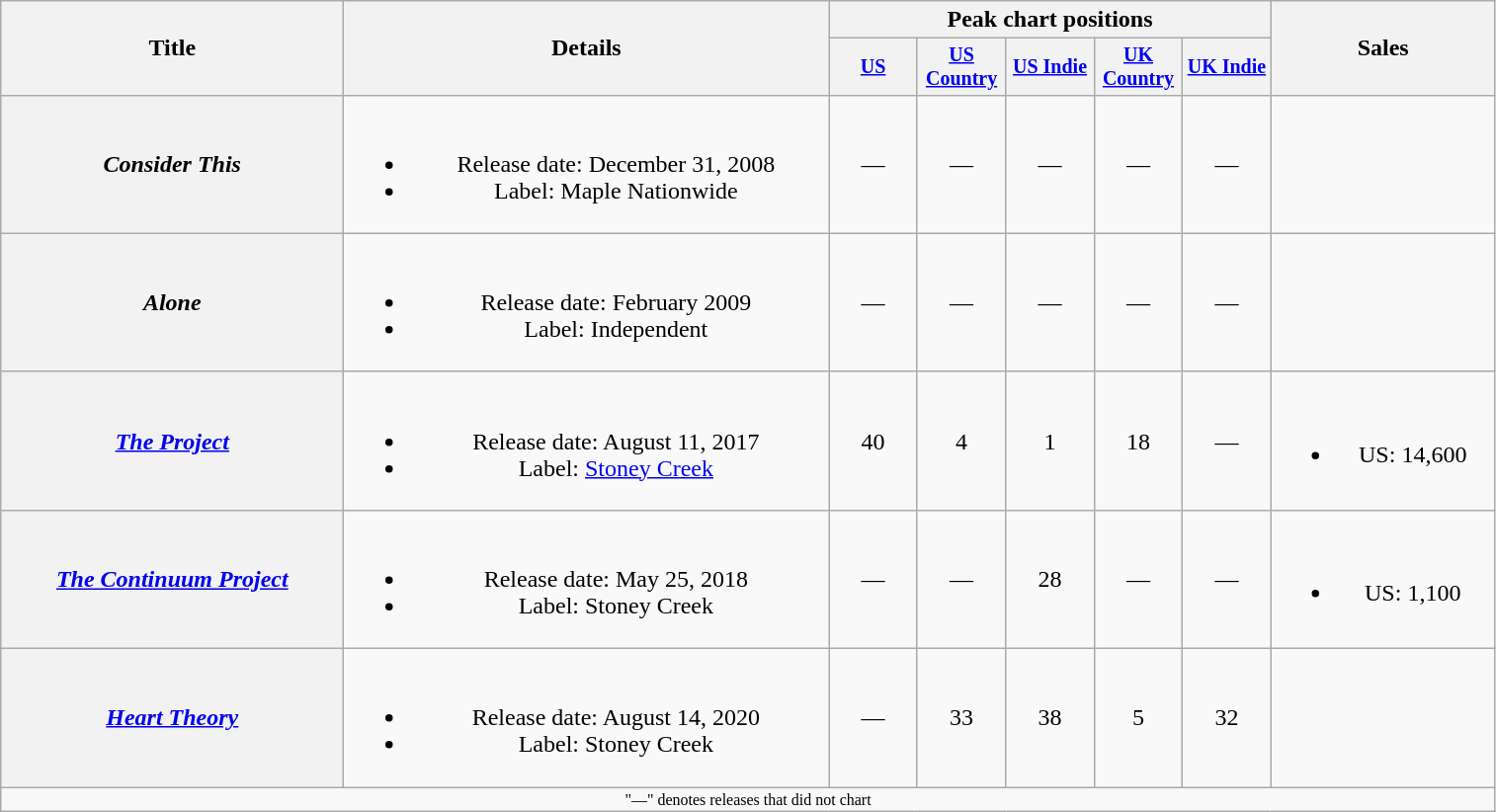<table class="wikitable plainrowheaders" style="text-align:center;">
<tr>
<th style="width:14em;" rowspan="2">Title</th>
<th style="width:20em;" rowspan="2">Details</th>
<th colspan="5">Peak chart positions</th>
<th style="width:9em;" rowspan="2">Sales</th>
</tr>
<tr style="font-size:smaller;">
<th style="width:4em;"><a href='#'>US</a><br></th>
<th style="width:4em;"><a href='#'>US Country</a><br></th>
<th style="width:4em;"><a href='#'>US Indie</a><br></th>
<th style="width:4em;"><a href='#'>UK Country</a><br></th>
<th style="width:4em;"><a href='#'>UK Indie</a><br></th>
</tr>
<tr>
<th scope="row"><em>Consider This</em></th>
<td><br><ul><li>Release date: December 31, 2008</li><li>Label: Maple Nationwide</li></ul></td>
<td>—</td>
<td>—</td>
<td>—</td>
<td>—</td>
<td>—</td>
<td></td>
</tr>
<tr>
<th scope="row"><em>Alone</em></th>
<td><br><ul><li>Release date: February 2009</li><li>Label: Independent</li></ul></td>
<td>—</td>
<td>—</td>
<td>—</td>
<td>—</td>
<td>—</td>
<td></td>
</tr>
<tr>
<th scope="row"><em><a href='#'>The Project</a></em></th>
<td><br><ul><li>Release date: August 11, 2017</li><li>Label: <a href='#'>Stoney Creek</a></li></ul></td>
<td>40</td>
<td>4</td>
<td>1</td>
<td>18</td>
<td>—</td>
<td><br><ul><li>US: 14,600</li></ul></td>
</tr>
<tr>
<th scope="row"><em><a href='#'>The Continuum Project</a></em></th>
<td><br><ul><li>Release date: May 25, 2018</li><li>Label: Stoney Creek</li></ul></td>
<td>—</td>
<td>—</td>
<td>28</td>
<td>—</td>
<td>—</td>
<td><br><ul><li>US: 1,100</li></ul></td>
</tr>
<tr>
<th scope="row"><em><a href='#'>Heart Theory</a></em></th>
<td><br><ul><li>Release date: August 14, 2020</li><li>Label: Stoney Creek</li></ul></td>
<td>—</td>
<td>33</td>
<td>38</td>
<td>5</td>
<td>32</td>
<td></td>
</tr>
<tr>
<td colspan="10" style="font-size:8pt">"—" denotes releases that did not chart</td>
</tr>
</table>
